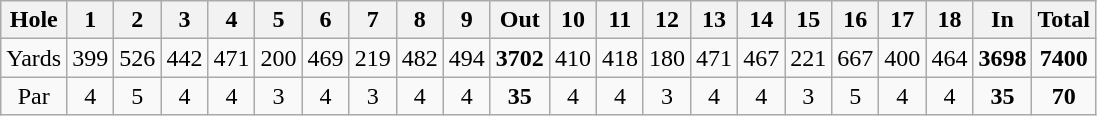<table class="wikitable" style="text-align:center">
<tr>
<th align="left">Hole</th>
<th>1</th>
<th>2</th>
<th>3</th>
<th>4</th>
<th>5</th>
<th>6</th>
<th>7</th>
<th>8</th>
<th>9</th>
<th>Out</th>
<th>10</th>
<th>11</th>
<th>12</th>
<th>13</th>
<th>14</th>
<th>15</th>
<th>16</th>
<th>17</th>
<th>18</th>
<th>In</th>
<th>Total</th>
</tr>
<tr>
<td align="center">Yards</td>
<td>399</td>
<td>526</td>
<td>442</td>
<td>471</td>
<td>200</td>
<td>469</td>
<td>219</td>
<td>482</td>
<td>494</td>
<td><strong>3702</strong></td>
<td>410</td>
<td>418</td>
<td>180</td>
<td>471</td>
<td>467</td>
<td>221</td>
<td>667</td>
<td>400</td>
<td>464</td>
<td><strong>3698</strong></td>
<td><strong>7400</strong></td>
</tr>
<tr>
<td align="center">Par</td>
<td>4</td>
<td>5</td>
<td>4</td>
<td>4</td>
<td>3</td>
<td>4</td>
<td>3</td>
<td>4</td>
<td>4</td>
<td><strong>35</strong></td>
<td>4</td>
<td>4</td>
<td>3</td>
<td>4</td>
<td>4</td>
<td>3</td>
<td>5</td>
<td>4</td>
<td>4</td>
<td><strong>35</strong></td>
<td><strong>70</strong></td>
</tr>
</table>
